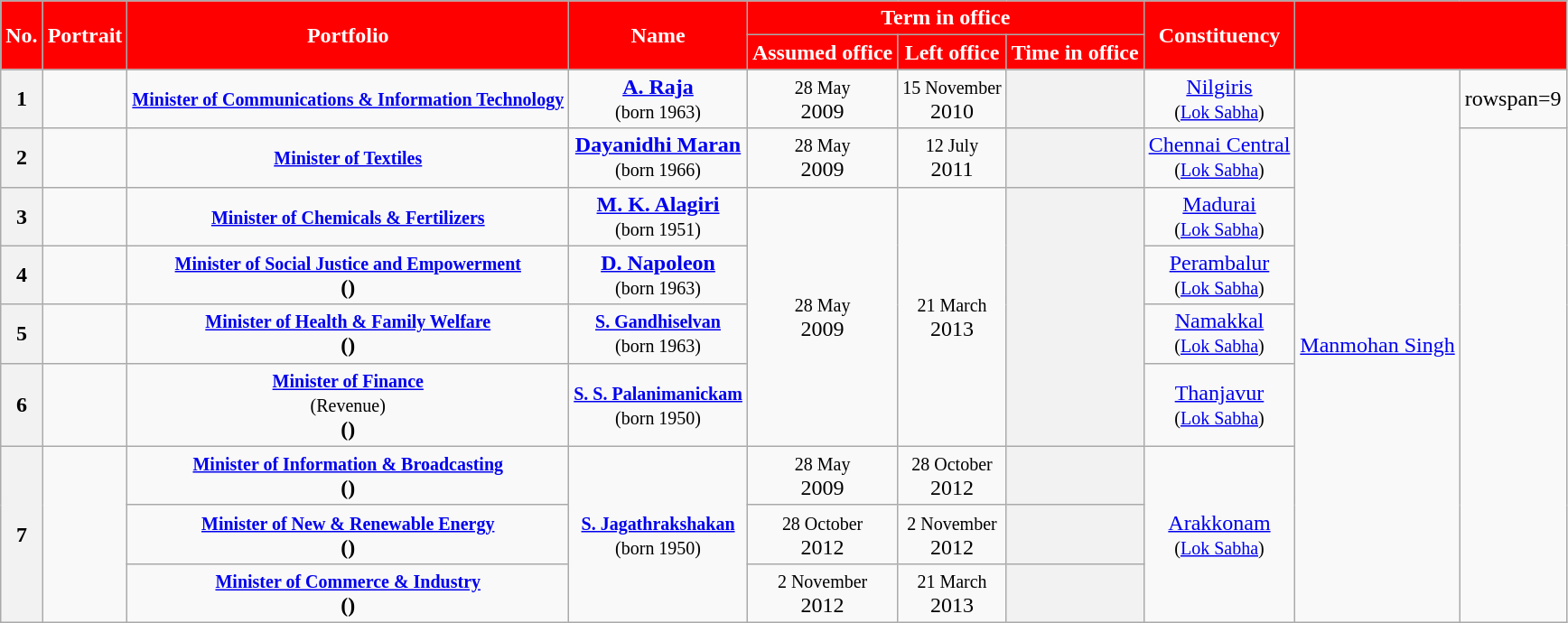<table class="wikitable sortable" style="text-align:center;">
<tr>
<th rowspan=2 style="background-color:#ff0000;color:white">No.</th>
<th rowspan=2 style="background-color:#ff0000;color:white">Portrait</th>
<th rowspan=2 style="background-color:#ff0000;color:white">Portfolio</th>
<th rowspan=2 style="background-color:#ff0000;color:white">Name<br></th>
<th colspan=3 style="background-color:#ff0000;color:white">Term in office</th>
<th rowspan=2 style="background-color:#ff0000;color:white">Constituency<br></th>
<th rowspan=2 colspan=2 style="background-color:#ff0000;color:white"><a href='#'></a></th>
</tr>
<tr>
<th style="background-color:#ff0000;color:white">Assumed office</th>
<th style="background-color:#ff0000;color:white">Left office</th>
<th style="background-color:#ff0000;color:white">Time in office</th>
</tr>
<tr>
<th>1</th>
<td></td>
<td><small><strong><a href='#'>Minister of Communications & Information Technology</a></strong></small></td>
<td><strong><a href='#'>A. Raja</a></strong><br><small>(born 1963)</small></td>
<td><small>28 May</small><br>2009</td>
<td><small>15 November</small><br>2010<br></td>
<th><strong></strong></th>
<td><a href='#'>Nilgiris</a><br><small>(<a href='#'>Lok Sabha</a>)</small></td>
<td rowspan=9><a href='#'>Manmohan Singh</a></td>
<td>rowspan=9 </td>
</tr>
<tr>
<th>2</th>
<td></td>
<td><small><strong><a href='#'>Minister of Textiles</a></strong></small></td>
<td><strong><a href='#'>Dayanidhi Maran</a></strong><br><small>(born 1966)</small></td>
<td><small>28 May</small><br>2009</td>
<td><small>12 July</small><br>2011<br></td>
<th><strong></strong></th>
<td><a href='#'>Chennai Central</a><br><small>(<a href='#'>Lok Sabha</a>)</small></td>
</tr>
<tr>
<th>3</th>
<td></td>
<td><small><strong><a href='#'>Minister of Chemicals & Fertilizers</a></strong></small></td>
<td><strong><a href='#'>M. K. Alagiri</a></strong><br><small>(born 1951)</small></td>
<td rowspan="4"><small>28 May</small><br>2009</td>
<td rowspan="4"><small>21 March</small><br>2013</td>
<th rowspan="4"><strong></strong></th>
<td><a href='#'>Madurai</a><br><small>(<a href='#'>Lok Sabha</a>)</small></td>
</tr>
<tr>
<th>4</th>
<td></td>
<td><small><strong><a href='#'>Minister of Social Justice and Empowerment</a></strong></small><br><strong>()</strong></td>
<td><strong><a href='#'>D. Napoleon</a></strong><br><small>(born 1963)</small></td>
<td><a href='#'>Perambalur</a><br><small>(<a href='#'>Lok Sabha</a>)</small></td>
</tr>
<tr>
<th>5</th>
<td></td>
<td><small><strong><a href='#'>Minister of Health & Family Welfare</a></strong></small><br><strong>()</strong></td>
<td><strong><small><a href='#'>S. Gandhiselvan</a></small></strong><br><small>(born 1963)</small></td>
<td><a href='#'>Namakkal</a><br><small>(<a href='#'>Lok Sabha</a>)</small></td>
</tr>
<tr>
<th>6</th>
<td></td>
<td><small><strong><a href='#'>Minister of Finance</a></strong></small><br><small>(Revenue)</small><br><strong>()</strong></td>
<td><strong><small><a href='#'>S. S. Palanimanickam</a></small></strong><br><small>(born 1950)</small></td>
<td><a href='#'>Thanjavur</a><br><small>(<a href='#'>Lok Sabha</a>)</small></td>
</tr>
<tr>
<th rowspan="3">7</th>
<td rowspan="3"></td>
<td><small><strong><a href='#'>Minister of Information & Broadcasting</a></strong></small><br><strong>()</strong></td>
<td rowspan="3"><strong><small><a href='#'>S. Jagathrakshakan</a></small></strong><br><small>(born 1950)</small></td>
<td><small>28 May</small><br>2009</td>
<td><small>28 October</small><br>2012</td>
<th><strong></strong></th>
<td rowspan="3"><a href='#'>Arakkonam</a><br><small>(<a href='#'>Lok Sabha</a>)</small></td>
</tr>
<tr>
<td><small><strong><a href='#'>Minister of New & Renewable Energy</a></strong></small><br><strong>()</strong></td>
<td><small>28 October</small><br>2012</td>
<td><small>2 November</small><br>2012</td>
<th><strong></strong></th>
</tr>
<tr>
<td><small><strong><a href='#'>Minister of Commerce & Industry</a></strong></small><br><strong>()</strong></td>
<td><small>2 November</small><br>2012</td>
<td><small>21 March</small><br>2013</td>
<th><strong></strong></th>
</tr>
</table>
